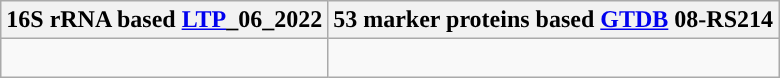<table class="wikitable">
<tr>
<th colspan=1>16S rRNA based <a href='#'>LTP</a>_06_2022</th>
<th colspan=1>53 marker proteins based <a href='#'>GTDB</a> 08-RS214</th>
</tr>
<tr>
<td style="vertical-align:top"><br></td>
<td><br></td>
</tr>
</table>
